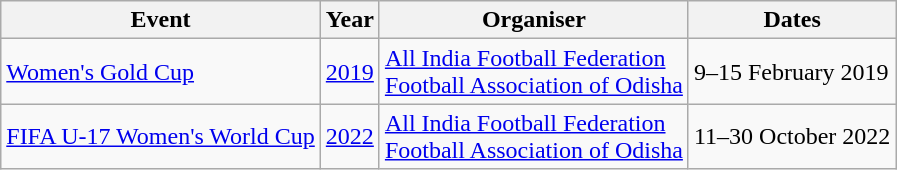<table class="wikitable sortable">
<tr>
<th>Event</th>
<th>Year</th>
<th>Organiser</th>
<th>Dates</th>
</tr>
<tr>
<td><a href='#'>Women's Gold Cup</a></td>
<td><a href='#'>2019</a></td>
<td><a href='#'>All India Football Federation</a><br> <a href='#'>Football Association of Odisha</a></td>
<td>9–15 February 2019</td>
</tr>
<tr>
<td><a href='#'>FIFA U-17 Women's World Cup</a></td>
<td><a href='#'>2022</a></td>
<td><a href='#'>All India Football Federation</a><br> <a href='#'>Football Association of Odisha</a></td>
<td>11–30 October 2022</td>
</tr>
</table>
